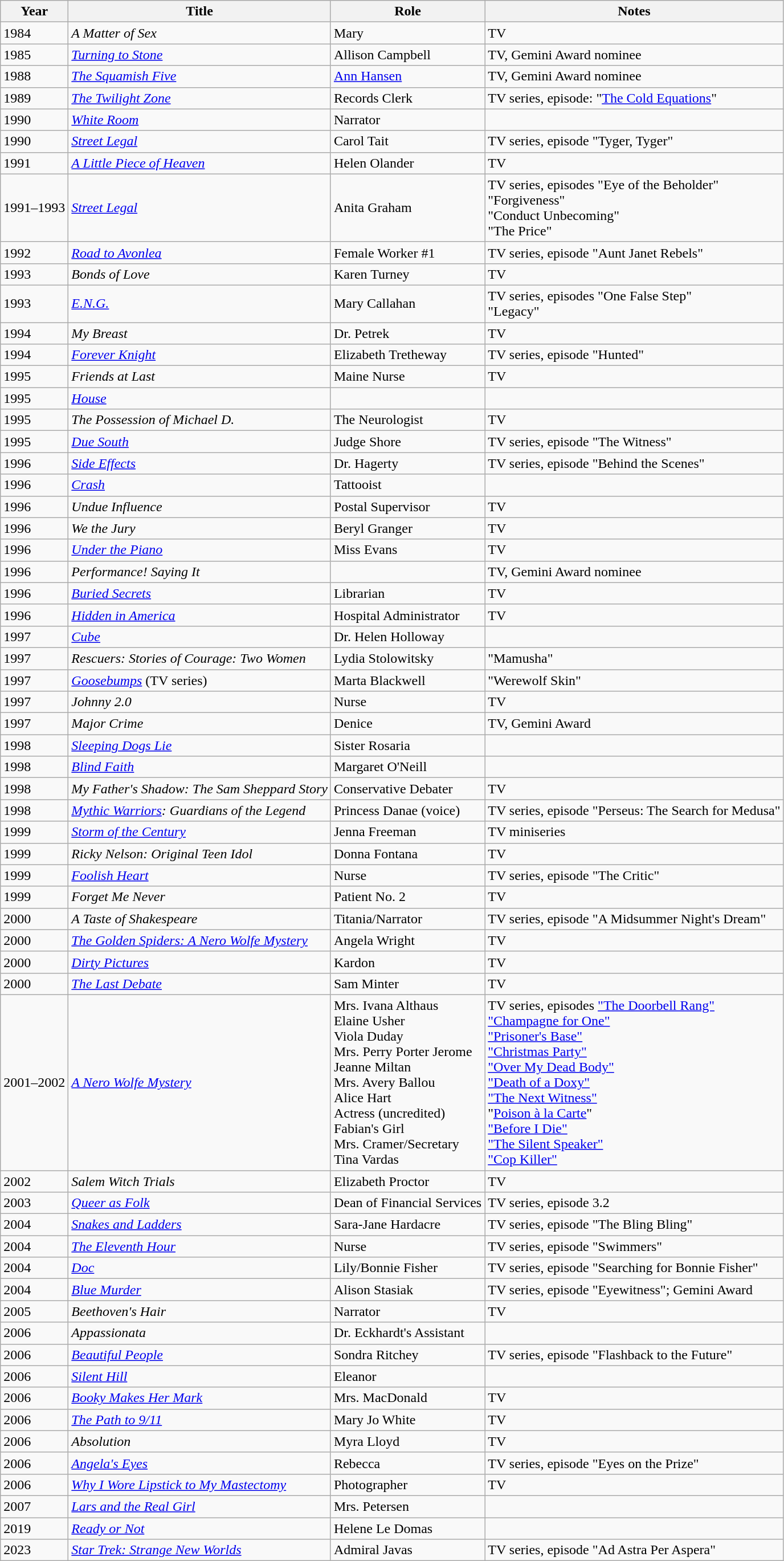<table class="wikitable sortable">
<tr>
<th>Year</th>
<th>Title</th>
<th>Role</th>
<th class="unsortable">Notes</th>
</tr>
<tr>
<td>1984</td>
<td data-sort-value="Matter of Sex, A"><em>A Matter of Sex</em></td>
<td>Mary</td>
<td>TV</td>
</tr>
<tr>
<td>1985</td>
<td><em><a href='#'>Turning to Stone</a></em></td>
<td>Allison Campbell</td>
<td>TV, Gemini Award nominee</td>
</tr>
<tr>
<td>1988</td>
<td data-sort-value="Squamish Five, The"><em><a href='#'>The Squamish Five</a></em></td>
<td><a href='#'>Ann Hansen</a></td>
<td>TV, Gemini Award nominee</td>
</tr>
<tr>
<td>1989</td>
<td data-sort-value="Twilight Zone, The"><em><a href='#'>The Twilight Zone</a></em></td>
<td>Records Clerk</td>
<td>TV series, episode: "<a href='#'>The Cold Equations</a>"</td>
</tr>
<tr>
<td>1990</td>
<td><em><a href='#'>White Room</a></em></td>
<td>Narrator</td>
<td></td>
</tr>
<tr>
<td>1990</td>
<td><em><a href='#'>Street Legal</a></em></td>
<td>Carol Tait</td>
<td>TV series, episode "Tyger, Tyger"</td>
</tr>
<tr>
<td>1991</td>
<td data-sort-value="Little Piece of Heaven, A"><em><a href='#'>A Little Piece of Heaven</a></em></td>
<td>Helen Olander</td>
<td>TV</td>
</tr>
<tr>
<td>1991–1993</td>
<td><em><a href='#'>Street Legal</a></em></td>
<td>Anita Graham</td>
<td>TV series, episodes "Eye of the Beholder"<br>"Forgiveness"<br>"Conduct Unbecoming"<br>"The Price"</td>
</tr>
<tr>
<td>1992</td>
<td><em><a href='#'>Road to Avonlea</a></em></td>
<td>Female Worker #1</td>
<td>TV series, episode "Aunt Janet Rebels"</td>
</tr>
<tr>
<td>1993</td>
<td><em>Bonds of Love</em></td>
<td>Karen Turney</td>
<td>TV</td>
</tr>
<tr>
<td>1993</td>
<td><em><a href='#'>E.N.G.</a></em></td>
<td>Mary Callahan</td>
<td>TV series, episodes "One False Step"<br>"Legacy"</td>
</tr>
<tr>
<td>1994</td>
<td><em>My Breast</em></td>
<td>Dr. Petrek</td>
<td>TV</td>
</tr>
<tr>
<td>1994</td>
<td><em><a href='#'>Forever Knight</a></em></td>
<td>Elizabeth Tretheway</td>
<td>TV series, episode "Hunted"</td>
</tr>
<tr>
<td>1995</td>
<td><em>Friends at Last</em></td>
<td>Maine Nurse</td>
<td>TV</td>
</tr>
<tr>
<td>1995</td>
<td><em><a href='#'>House</a></em></td>
<td></td>
<td></td>
</tr>
<tr>
<td>1995</td>
<td data-sort-value="Possession of Michael D., The"><em>The Possession of Michael D.</em></td>
<td>The Neurologist</td>
<td>TV</td>
</tr>
<tr>
<td>1995</td>
<td><em><a href='#'>Due South</a></em></td>
<td>Judge Shore</td>
<td>TV series, episode "The Witness"</td>
</tr>
<tr>
<td>1996</td>
<td><em><a href='#'>Side Effects</a></em></td>
<td>Dr. Hagerty</td>
<td>TV series, episode "Behind the Scenes"</td>
</tr>
<tr>
<td>1996</td>
<td><em><a href='#'>Crash</a></em></td>
<td>Tattooist</td>
<td></td>
</tr>
<tr>
<td>1996</td>
<td><em>Undue Influence</em></td>
<td>Postal Supervisor</td>
<td>TV</td>
</tr>
<tr>
<td>1996</td>
<td><em>We the Jury</em></td>
<td>Beryl Granger</td>
<td>TV</td>
</tr>
<tr>
<td>1996</td>
<td><em><a href='#'>Under the Piano</a></em></td>
<td>Miss Evans</td>
<td>TV</td>
</tr>
<tr>
<td>1996</td>
<td><em>Performance! Saying It</em></td>
<td></td>
<td>TV, Gemini Award nominee</td>
</tr>
<tr>
<td>1996</td>
<td><em><a href='#'>Buried Secrets</a></em></td>
<td>Librarian</td>
<td>TV</td>
</tr>
<tr>
<td>1996</td>
<td><em><a href='#'>Hidden in America</a></em></td>
<td>Hospital Administrator</td>
<td>TV</td>
</tr>
<tr>
<td>1997</td>
<td><em><a href='#'>Cube</a></em></td>
<td>Dr. Helen Holloway</td>
<td></td>
</tr>
<tr>
<td>1997</td>
<td><em>Rescuers: Stories of Courage: Two Women</em></td>
<td>Lydia Stolowitsky</td>
<td>"Mamusha"</td>
</tr>
<tr>
<td>1997</td>
<td><em><a href='#'>Goosebumps</a></em> (TV series)</td>
<td>Marta Blackwell</td>
<td>"Werewolf Skin"</td>
</tr>
<tr>
<td>1997</td>
<td><em>Johnny 2.0</em></td>
<td>Nurse</td>
<td>TV</td>
</tr>
<tr>
<td>1997</td>
<td><em>Major Crime</em></td>
<td>Denice</td>
<td>TV, Gemini Award</td>
</tr>
<tr>
<td>1998</td>
<td><em><a href='#'>Sleeping Dogs Lie</a></em></td>
<td>Sister Rosaria</td>
<td></td>
</tr>
<tr>
<td>1998</td>
<td><em><a href='#'>Blind Faith</a></em></td>
<td>Margaret O'Neill</td>
<td></td>
</tr>
<tr>
<td>1998</td>
<td><em>My Father's Shadow: The Sam Sheppard Story</em></td>
<td>Conservative Debater</td>
<td>TV</td>
</tr>
<tr>
<td>1998</td>
<td><em><a href='#'>Mythic Warriors</a>: Guardians of the Legend</em></td>
<td>Princess Danae (voice)</td>
<td>TV series, episode "Perseus: The Search for Medusa"</td>
</tr>
<tr>
<td>1999</td>
<td><em><a href='#'>Storm of the Century</a></em></td>
<td>Jenna Freeman</td>
<td>TV miniseries</td>
</tr>
<tr>
<td>1999</td>
<td><em>Ricky Nelson: Original Teen Idol</em></td>
<td>Donna Fontana</td>
<td>TV</td>
</tr>
<tr>
<td>1999</td>
<td><em><a href='#'>Foolish Heart</a></em></td>
<td>Nurse</td>
<td>TV series, episode "The Critic"</td>
</tr>
<tr>
<td>1999</td>
<td><em>Forget Me Never</em></td>
<td>Patient No. 2</td>
<td>TV</td>
</tr>
<tr>
<td>2000</td>
<td data-sort-value="Taste of Shakespeare, A"><em>A Taste of Shakespeare</em></td>
<td>Titania/Narrator</td>
<td>TV series, episode "A Midsummer Night's Dream"</td>
</tr>
<tr>
<td>2000</td>
<td data-sort-value="Golden Spiders: A Nero Wolfe Mystery, The"><em><a href='#'>The Golden Spiders: A Nero Wolfe Mystery</a></em></td>
<td>Angela Wright</td>
<td>TV</td>
</tr>
<tr>
<td>2000</td>
<td><em><a href='#'>Dirty Pictures</a></em></td>
<td>Kardon</td>
<td>TV</td>
</tr>
<tr>
<td>2000</td>
<td data-sort-value="Last Debate, The"><em><a href='#'>The Last Debate</a></em></td>
<td>Sam Minter</td>
<td>TV</td>
</tr>
<tr>
<td>2001–2002</td>
<td data-sort-value="Nero Wolfe Mystery, A"><em><a href='#'>A Nero Wolfe Mystery</a></em></td>
<td>Mrs. Ivana Althaus<br>Elaine Usher<br>Viola Duday<br>Mrs. Perry Porter Jerome<br>Jeanne Miltan<br>Mrs. Avery Ballou<br>Alice Hart<br>Actress (uncredited)<br>Fabian's Girl<br>Mrs. Cramer/Secretary<br>Tina Vardas</td>
<td>TV series, episodes <a href='#'>"The Doorbell Rang"</a>  <br><a href='#'>"Champagne for One"</a> <br><a href='#'>"Prisoner's Base"</a>  <br><a href='#'>"Christmas Party"</a>  <br><a href='#'>"Over My Dead Body"</a>  <br><a href='#'>"Death of a Doxy"</a> <br><a href='#'>"The Next Witness"</a> <br>"<a href='#'>Poison à la Carte</a>"<br><a href='#'>"Before I Die"</a> <br><a href='#'>"The Silent Speaker"</a><br><a href='#'>"Cop Killer"</a></td>
</tr>
<tr>
<td>2002</td>
<td><em>Salem Witch Trials</em></td>
<td>Elizabeth Proctor</td>
<td>TV</td>
</tr>
<tr>
<td>2003</td>
<td><em><a href='#'>Queer as Folk</a></em></td>
<td>Dean of Financial Services</td>
<td>TV series, episode 3.2</td>
</tr>
<tr>
<td>2004</td>
<td><em><a href='#'>Snakes and Ladders</a></em></td>
<td>Sara-Jane Hardacre</td>
<td>TV series, episode "The Bling Bling"</td>
</tr>
<tr>
<td>2004</td>
<td data-sort-value="Eleventh Hour, The"><em><a href='#'>The Eleventh Hour</a></em></td>
<td>Nurse</td>
<td>TV series, episode "Swimmers"</td>
</tr>
<tr>
<td>2004</td>
<td><em><a href='#'>Doc</a></em></td>
<td>Lily/Bonnie Fisher</td>
<td>TV series, episode "Searching for Bonnie Fisher"</td>
</tr>
<tr>
<td>2004</td>
<td><em><a href='#'>Blue Murder</a></em></td>
<td>Alison Stasiak</td>
<td>TV series, episode "Eyewitness"; Gemini Award</td>
</tr>
<tr>
<td>2005</td>
<td><em>Beethoven's Hair</em></td>
<td>Narrator</td>
<td>TV</td>
</tr>
<tr>
<td>2006</td>
<td><em>Appassionata</em></td>
<td>Dr. Eckhardt's Assistant</td>
<td></td>
</tr>
<tr>
<td>2006</td>
<td><em><a href='#'>Beautiful People</a></em></td>
<td>Sondra Ritchey</td>
<td>TV series, episode "Flashback to the Future"</td>
</tr>
<tr>
<td>2006</td>
<td><em><a href='#'>Silent Hill</a></em></td>
<td>Eleanor</td>
<td></td>
</tr>
<tr>
<td>2006</td>
<td><em><a href='#'>Booky Makes Her Mark</a></em></td>
<td>Mrs. MacDonald</td>
<td>TV</td>
</tr>
<tr>
<td>2006</td>
<td data-sort-value="Path to 9/11, The"><em><a href='#'>The Path to 9/11</a></em></td>
<td>Mary Jo White</td>
<td>TV</td>
</tr>
<tr>
<td>2006</td>
<td><em>Absolution</em></td>
<td>Myra Lloyd</td>
<td>TV</td>
</tr>
<tr>
<td>2006</td>
<td><em><a href='#'>Angela's Eyes</a></em></td>
<td>Rebecca</td>
<td>TV series, episode "Eyes on the Prize"</td>
</tr>
<tr>
<td>2006</td>
<td><em><a href='#'>Why I Wore Lipstick to My Mastectomy</a></em></td>
<td>Photographer</td>
<td>TV</td>
</tr>
<tr>
<td>2007</td>
<td><em><a href='#'>Lars and the Real Girl</a></em></td>
<td>Mrs. Petersen</td>
<td></td>
</tr>
<tr>
<td>2019</td>
<td><em><a href='#'>Ready or Not</a></em></td>
<td>Helene Le Domas</td>
<td></td>
</tr>
<tr>
<td>2023</td>
<td><em><a href='#'>Star Trek: Strange New Worlds</a></em></td>
<td>Admiral Javas</td>
<td>TV series, episode "Ad Astra Per Aspera"</td>
</tr>
</table>
